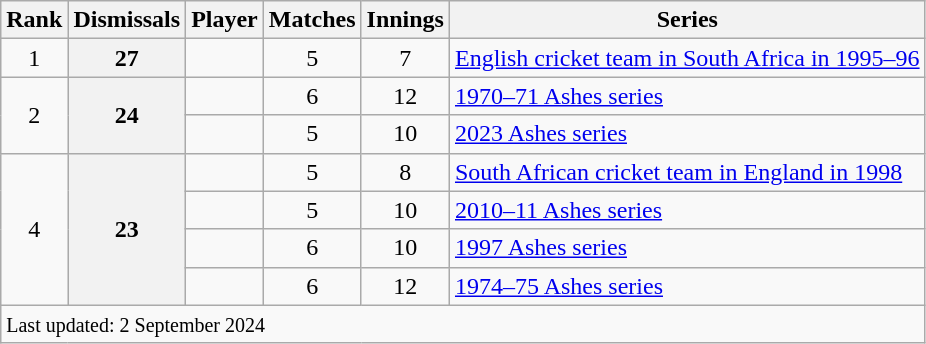<table class="wikitable plainrowheaders sortable">
<tr>
<th scope=col>Rank</th>
<th scope=col>Dismissals</th>
<th scope=col>Player</th>
<th scope=col>Matches</th>
<th scope=col>Innings</th>
<th scope=col>Series</th>
</tr>
<tr>
<td align=center>1</td>
<th scope=row style=text-align:center;>27</th>
<td></td>
<td align=center>5</td>
<td align=center>7</td>
<td><a href='#'>English cricket team in South Africa in 1995–96</a></td>
</tr>
<tr>
<td align=center rowspan=2>2</td>
<th scope=row style=text-align:center; rowspan=2>24</th>
<td></td>
<td align=center>6</td>
<td align=center>12</td>
<td><a href='#'>1970–71 Ashes series</a></td>
</tr>
<tr>
<td></td>
<td align=center>5</td>
<td align=center>10</td>
<td><a href='#'>2023 Ashes series</a></td>
</tr>
<tr>
<td align=center rowspan=4>4</td>
<th scope=row style=text-align:center; rowspan=4>23</th>
<td></td>
<td align=center>5</td>
<td align=center>8</td>
<td><a href='#'>South African cricket team in England in 1998</a></td>
</tr>
<tr>
<td></td>
<td align=center>5</td>
<td align=center>10</td>
<td><a href='#'>2010–11 Ashes series</a></td>
</tr>
<tr>
<td></td>
<td align=center>6</td>
<td align=center>10</td>
<td><a href='#'>1997 Ashes series</a></td>
</tr>
<tr>
<td></td>
<td align=center>6</td>
<td align=center>12</td>
<td><a href='#'>1974–75 Ashes series</a></td>
</tr>
<tr class=sortbottom>
<td colspan=6><small>Last updated: 2 September 2024</small></td>
</tr>
</table>
